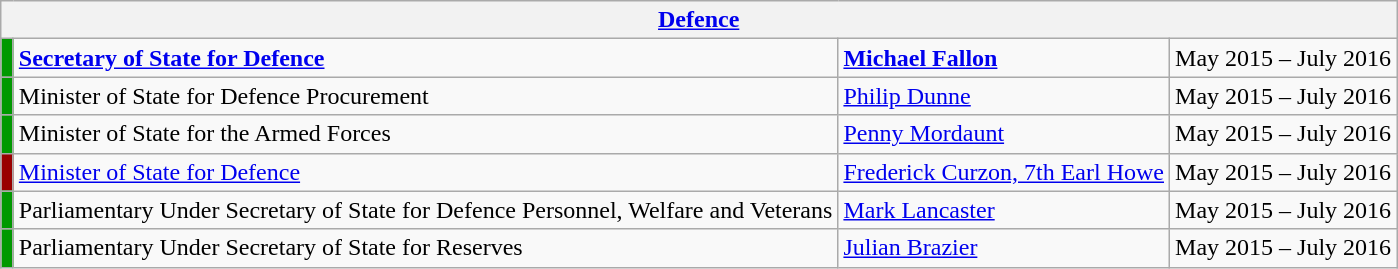<table class="wikitable">
<tr>
<th colspan="4"><a href='#'>Defence</a></th>
</tr>
<tr>
<td style="width:1px; background:#090;"></td>
<td><strong><a href='#'>Secretary of State for Defence</a></strong></td>
<td><strong><a href='#'>Michael Fallon</a></strong></td>
<td>May 2015 – July 2016</td>
</tr>
<tr>
<td style="width:1px; background:#090;"></td>
<td>Minister of State for Defence Procurement</td>
<td><a href='#'>Philip Dunne</a></td>
<td>May 2015 – July 2016</td>
</tr>
<tr>
<td style="width:1px; background:#090;"></td>
<td>Minister of State for the Armed Forces</td>
<td><a href='#'>Penny Mordaunt</a></td>
<td>May 2015 – July 2016</td>
</tr>
<tr>
<td style="width:1px; background:#900;"></td>
<td><a href='#'>Minister of State for Defence</a></td>
<td><a href='#'>Frederick Curzon, 7th Earl Howe</a></td>
<td>May 2015 – July 2016</td>
</tr>
<tr>
<td style="width:1px; background:#090;"></td>
<td>Parliamentary Under Secretary of State for Defence Personnel, Welfare and Veterans</td>
<td><a href='#'>Mark Lancaster</a></td>
<td>May 2015 – July 2016</td>
</tr>
<tr>
<td style="width:1px; background:#090;"></td>
<td>Parliamentary Under Secretary of State for Reserves</td>
<td><a href='#'>Julian Brazier</a></td>
<td>May 2015 – July 2016</td>
</tr>
</table>
